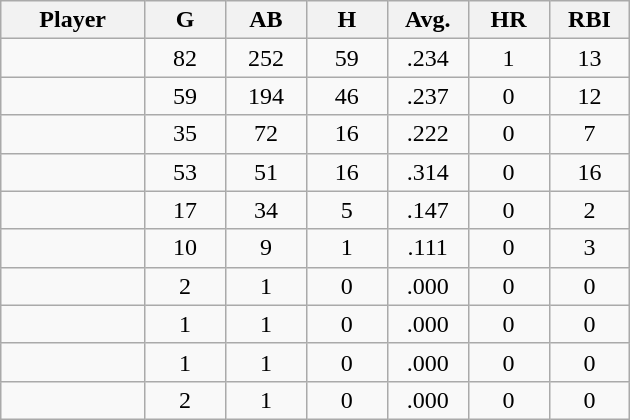<table class="wikitable sortable">
<tr>
<th bgcolor="#DDDDFF" width="16%">Player</th>
<th bgcolor="#DDDDFF" width="9%">G</th>
<th bgcolor="#DDDDFF" width="9%">AB</th>
<th bgcolor="#DDDDFF" width="9%">H</th>
<th bgcolor="#DDDDFF" width="9%">Avg.</th>
<th bgcolor="#DDDDFF" width="9%">HR</th>
<th bgcolor="#DDDDFF" width="9%">RBI</th>
</tr>
<tr align="center">
<td></td>
<td>82</td>
<td>252</td>
<td>59</td>
<td>.234</td>
<td>1</td>
<td>13</td>
</tr>
<tr align="center">
<td></td>
<td>59</td>
<td>194</td>
<td>46</td>
<td>.237</td>
<td>0</td>
<td>12</td>
</tr>
<tr align="center">
<td></td>
<td>35</td>
<td>72</td>
<td>16</td>
<td>.222</td>
<td>0</td>
<td>7</td>
</tr>
<tr align="center">
<td></td>
<td>53</td>
<td>51</td>
<td>16</td>
<td>.314</td>
<td>0</td>
<td>16</td>
</tr>
<tr align="center">
<td></td>
<td>17</td>
<td>34</td>
<td>5</td>
<td>.147</td>
<td>0</td>
<td>2</td>
</tr>
<tr align="center">
<td></td>
<td>10</td>
<td>9</td>
<td>1</td>
<td>.111</td>
<td>0</td>
<td>3</td>
</tr>
<tr align="center">
<td></td>
<td>2</td>
<td>1</td>
<td>0</td>
<td>.000</td>
<td>0</td>
<td>0</td>
</tr>
<tr align="center">
<td></td>
<td>1</td>
<td>1</td>
<td>0</td>
<td>.000</td>
<td>0</td>
<td>0</td>
</tr>
<tr align="center">
<td></td>
<td>1</td>
<td>1</td>
<td>0</td>
<td>.000</td>
<td>0</td>
<td>0</td>
</tr>
<tr align="center">
<td></td>
<td>2</td>
<td>1</td>
<td>0</td>
<td>.000</td>
<td>0</td>
<td>0</td>
</tr>
</table>
